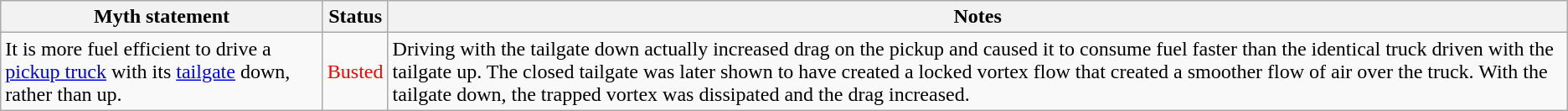<table class="wikitable plainrowheaders">
<tr>
<th>Myth statement</th>
<th>Status</th>
<th>Notes</th>
</tr>
<tr>
<td>It is more fuel efficient to drive a <a href='#'>pickup truck</a> with its <a href='#'>tailgate</a> down, rather than up.</td>
<td style="color:red">Busted</td>
<td>Driving with the tailgate down actually increased drag on the pickup and caused it to consume fuel faster than the identical truck driven with the tailgate up. The closed tailgate was later shown to have created a locked vortex flow that created a smoother flow of air over the truck. With the tailgate down, the trapped vortex was dissipated and the drag increased.</td>
</tr>
</table>
